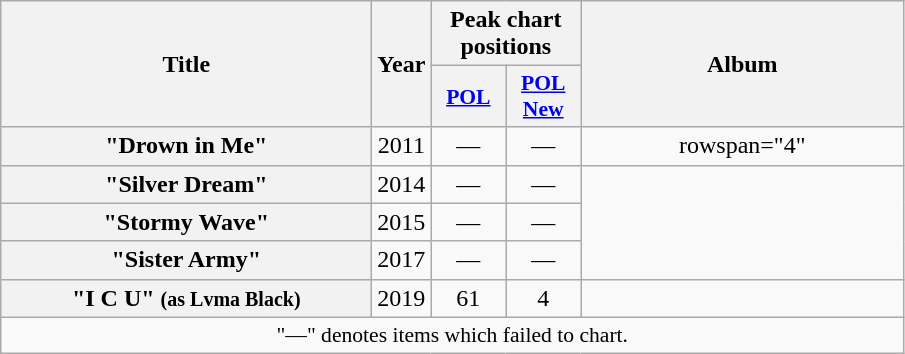<table class="wikitable plainrowheaders" style="text-align:center;">
<tr>
<th scope="col" rowspan="2" style="width:15em;">Title</th>
<th scope="col" rowspan="2">Year</th>
<th scope="col" colspan="2">Peak chart positions</th>
<th scope="col" rowspan="2" style="width:13em;">Album</th>
</tr>
<tr>
<th style="width:3em;font-size:90%;"><a href='#'>POL</a><br></th>
<th style="width:3em;font-size:90%;"><a href='#'>POL<br>New</a><br></th>
</tr>
<tr>
<th scope="row">"Drown in Me"</th>
<td>2011</td>
<td>—</td>
<td>—</td>
<td>rowspan="4" </td>
</tr>
<tr>
<th scope="row">"Silver Dream"</th>
<td>2014</td>
<td>—</td>
<td>—</td>
</tr>
<tr>
<th scope="row">"Stormy Wave"</th>
<td>2015</td>
<td>—</td>
<td>—</td>
</tr>
<tr>
<th scope="row">"Sister Army"</th>
<td>2017</td>
<td>—</td>
<td>—</td>
</tr>
<tr>
<th scope="row">"I C U" <small>(as Lvma Black)</small></th>
<td>2019</td>
<td>61</td>
<td>4</td>
<td></td>
</tr>
<tr>
<td colspan="5" style="font-size:90%;">"—" denotes items which failed to chart.</td>
</tr>
</table>
